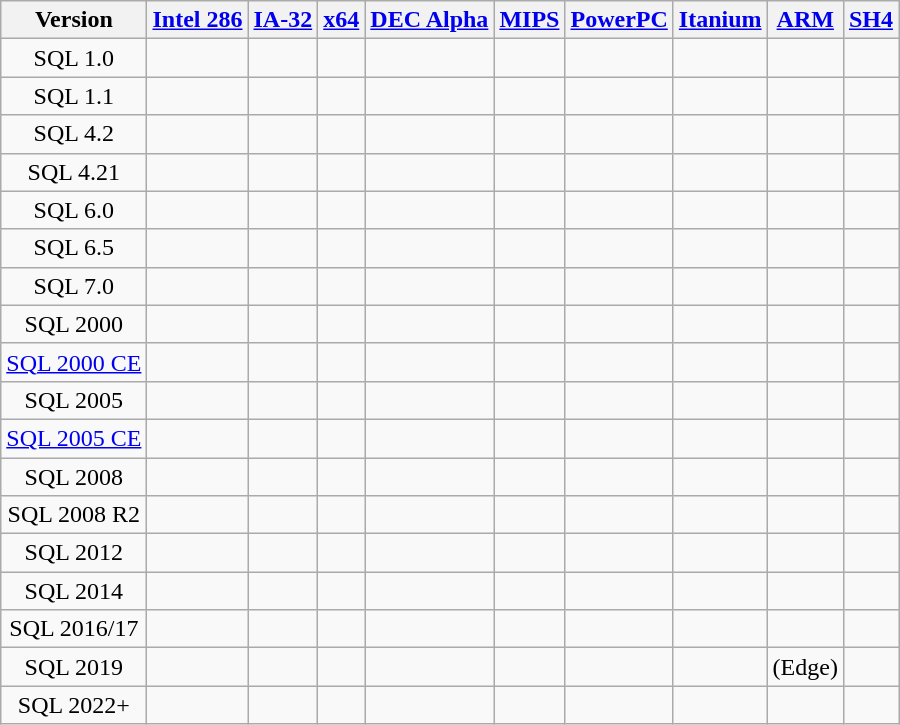<table style=text-align:center class="wikitable sortable">
<tr>
<th>Version</th>
<th><a href='#'>Intel 286</a></th>
<th><a href='#'>IA-32</a></th>
<th><a href='#'>x64</a></th>
<th><a href='#'>DEC Alpha</a></th>
<th><a href='#'>MIPS</a></th>
<th><a href='#'>PowerPC</a></th>
<th><a href='#'>Itanium</a></th>
<th><a href='#'>ARM</a></th>
<th><a href='#'>SH4</a></th>
</tr>
<tr>
<td>SQL 1.0</td>
<td></td>
<td></td>
<td></td>
<td></td>
<td></td>
<td></td>
<td></td>
<td></td>
<td></td>
</tr>
<tr>
<td>SQL 1.1</td>
<td></td>
<td></td>
<td></td>
<td></td>
<td></td>
<td></td>
<td></td>
<td></td>
<td></td>
</tr>
<tr>
<td>SQL 4.2</td>
<td></td>
<td></td>
<td></td>
<td></td>
<td></td>
<td></td>
<td></td>
<td></td>
<td></td>
</tr>
<tr>
<td>SQL 4.21</td>
<td></td>
<td></td>
<td></td>
<td></td>
<td></td>
<td></td>
<td></td>
<td></td>
<td></td>
</tr>
<tr>
<td>SQL 6.0</td>
<td></td>
<td></td>
<td></td>
<td></td>
<td></td>
<td></td>
<td></td>
<td></td>
<td></td>
</tr>
<tr>
<td>SQL 6.5</td>
<td></td>
<td></td>
<td></td>
<td></td>
<td></td>
<td></td>
<td></td>
<td></td>
<td></td>
</tr>
<tr>
<td>SQL 7.0</td>
<td></td>
<td></td>
<td></td>
<td></td>
<td></td>
<td></td>
<td></td>
<td></td>
<td></td>
</tr>
<tr>
<td>SQL 2000</td>
<td></td>
<td></td>
<td></td>
<td></td>
<td></td>
<td></td>
<td></td>
<td></td>
<td></td>
</tr>
<tr>
<td><a href='#'>SQL 2000 CE</a></td>
<td></td>
<td></td>
<td></td>
<td></td>
<td></td>
<td></td>
<td></td>
<td></td>
<td></td>
</tr>
<tr>
<td>SQL 2005</td>
<td></td>
<td></td>
<td></td>
<td></td>
<td></td>
<td></td>
<td></td>
<td></td>
<td></td>
</tr>
<tr>
<td><a href='#'>SQL 2005 CE</a></td>
<td></td>
<td></td>
<td></td>
<td></td>
<td></td>
<td></td>
<td></td>
<td></td>
<td></td>
</tr>
<tr>
<td>SQL 2008</td>
<td></td>
<td></td>
<td></td>
<td></td>
<td></td>
<td></td>
<td></td>
<td></td>
<td></td>
</tr>
<tr>
<td>SQL 2008 R2</td>
<td></td>
<td></td>
<td></td>
<td></td>
<td></td>
<td></td>
<td></td>
<td></td>
<td></td>
</tr>
<tr>
<td>SQL 2012</td>
<td></td>
<td></td>
<td></td>
<td></td>
<td></td>
<td></td>
<td></td>
<td></td>
<td></td>
</tr>
<tr>
<td>SQL 2014</td>
<td></td>
<td></td>
<td></td>
<td></td>
<td></td>
<td></td>
<td></td>
<td></td>
<td></td>
</tr>
<tr>
<td>SQL 2016/17</td>
<td></td>
<td></td>
<td></td>
<td></td>
<td></td>
<td></td>
<td></td>
<td></td>
<td></td>
</tr>
<tr>
<td>SQL 2019</td>
<td></td>
<td></td>
<td></td>
<td></td>
<td></td>
<td></td>
<td></td>
<td> (Edge)</td>
<td></td>
</tr>
<tr>
<td>SQL 2022+</td>
<td></td>
<td></td>
<td></td>
<td></td>
<td></td>
<td></td>
<td></td>
<td></td>
<td></td>
</tr>
</table>
